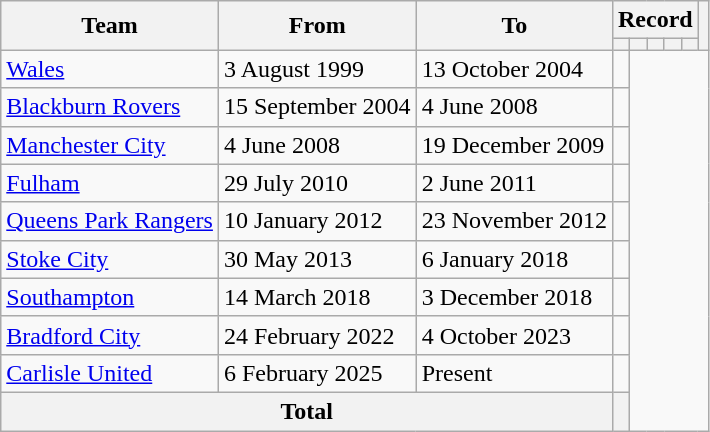<table class="wikitable" style="text-align: center;">
<tr>
<th rowspan=2>Team</th>
<th rowspan=2>From</th>
<th rowspan=2>To</th>
<th colspan=5>Record</th>
<th rowspan=2></th>
</tr>
<tr>
<th></th>
<th></th>
<th></th>
<th></th>
<th></th>
</tr>
<tr>
<td align=left><a href='#'>Wales</a></td>
<td align=left>3 August 1999</td>
<td align=left>13 October 2004<br></td>
<td></td>
</tr>
<tr>
<td align=left><a href='#'>Blackburn Rovers</a></td>
<td align=left>15 September 2004</td>
<td align=left>4 June 2008<br></td>
<td></td>
</tr>
<tr>
<td align=left><a href='#'>Manchester City</a></td>
<td align=left>4 June 2008</td>
<td align=left>19 December 2009<br></td>
<td></td>
</tr>
<tr>
<td align=left><a href='#'>Fulham</a></td>
<td align=left>29 July 2010</td>
<td align=left>2 June 2011<br></td>
<td></td>
</tr>
<tr>
<td align=left><a href='#'>Queens Park Rangers</a></td>
<td align=left>10 January 2012</td>
<td align=left>23 November 2012<br></td>
<td></td>
</tr>
<tr>
<td align=left><a href='#'>Stoke City</a></td>
<td align=left>30 May 2013</td>
<td align=left>6 January 2018<br></td>
<td></td>
</tr>
<tr>
<td align=left><a href='#'>Southampton</a></td>
<td align=left>14 March 2018</td>
<td align=left>3 December 2018<br></td>
<td></td>
</tr>
<tr>
<td align=left><a href='#'>Bradford City</a></td>
<td align=left>24 February 2022</td>
<td align=left>4 October 2023<br></td>
<td></td>
</tr>
<tr>
<td align=left><a href='#'>Carlisle United</a></td>
<td align=left>6 February 2025</td>
<td align=left>Present<br></td>
<td></td>
</tr>
<tr>
<th colspan=3>Total<br></th>
<th></th>
</tr>
</table>
